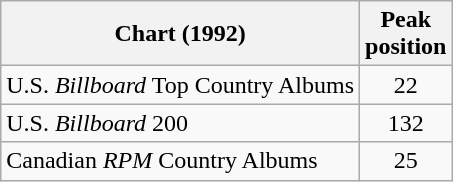<table class="wikitable">
<tr>
<th>Chart (1992)</th>
<th>Peak<br>position</th>
</tr>
<tr>
<td>U.S. <em>Billboard</em> Top Country Albums</td>
<td align="center">22</td>
</tr>
<tr>
<td>U.S. <em>Billboard</em> 200</td>
<td align="center">132</td>
</tr>
<tr>
<td>Canadian <em>RPM</em> Country Albums</td>
<td align="center">25</td>
</tr>
</table>
